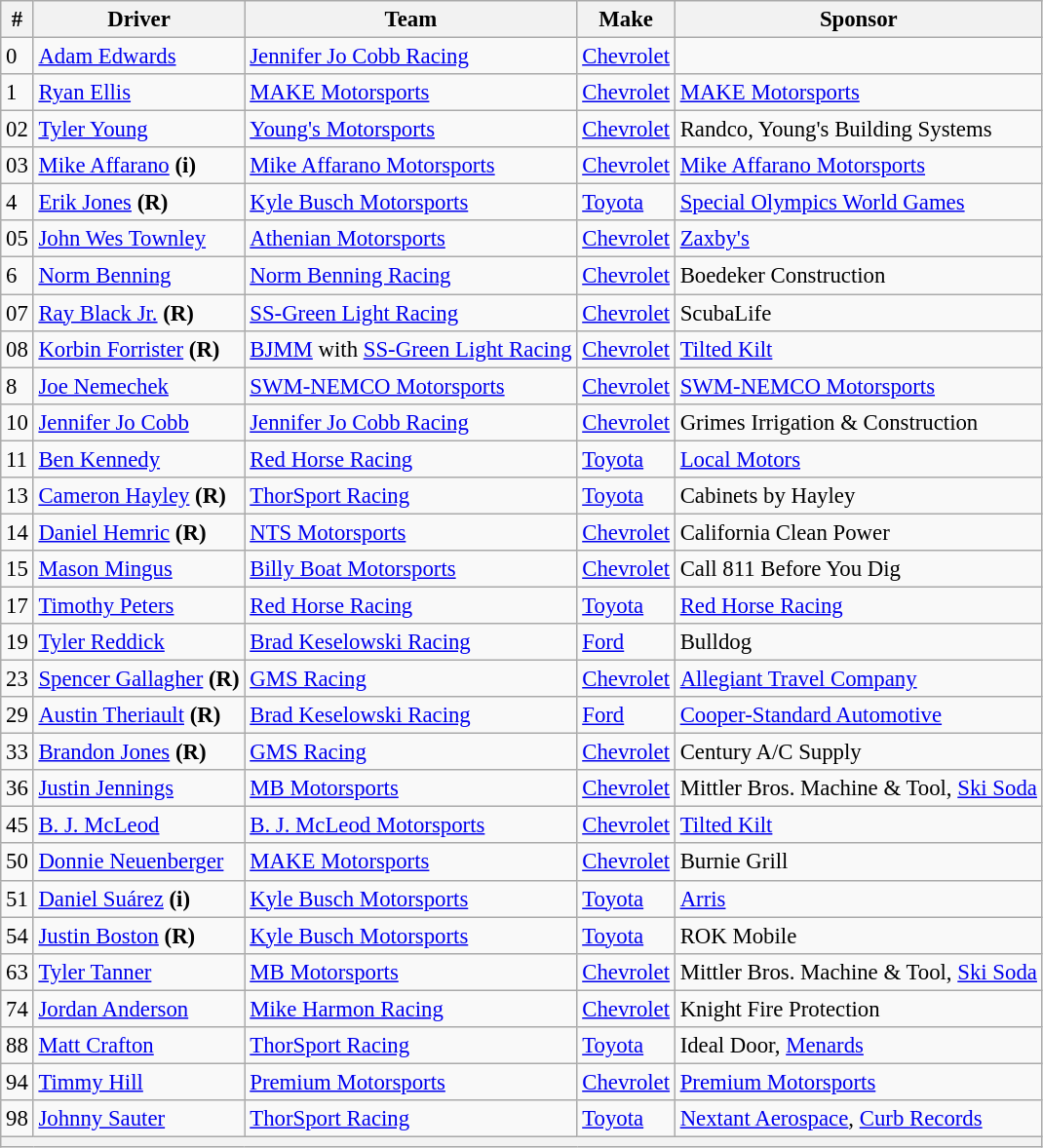<table class="wikitable" style="font-size:95%">
<tr>
<th>#</th>
<th>Driver</th>
<th>Team</th>
<th>Make</th>
<th>Sponsor</th>
</tr>
<tr>
<td>0</td>
<td><a href='#'>Adam Edwards</a></td>
<td><a href='#'>Jennifer Jo Cobb Racing</a></td>
<td><a href='#'>Chevrolet</a></td>
<td></td>
</tr>
<tr>
<td>1</td>
<td><a href='#'>Ryan Ellis</a></td>
<td><a href='#'>MAKE Motorsports</a></td>
<td><a href='#'>Chevrolet</a></td>
<td><a href='#'>MAKE Motorsports</a></td>
</tr>
<tr>
<td>02</td>
<td><a href='#'>Tyler Young</a></td>
<td><a href='#'>Young's Motorsports</a></td>
<td><a href='#'>Chevrolet</a></td>
<td>Randco, Young's Building Systems</td>
</tr>
<tr>
<td>03</td>
<td><a href='#'>Mike Affarano</a> <strong>(i)</strong></td>
<td><a href='#'>Mike Affarano Motorsports</a></td>
<td><a href='#'>Chevrolet</a></td>
<td><a href='#'>Mike Affarano Motorsports</a></td>
</tr>
<tr>
<td>4</td>
<td><a href='#'>Erik Jones</a> <strong>(R)</strong></td>
<td><a href='#'>Kyle Busch Motorsports</a></td>
<td><a href='#'>Toyota</a></td>
<td><a href='#'>Special Olympics World Games</a></td>
</tr>
<tr>
<td>05</td>
<td><a href='#'>John Wes Townley</a></td>
<td><a href='#'>Athenian Motorsports</a></td>
<td><a href='#'>Chevrolet</a></td>
<td><a href='#'>Zaxby's</a></td>
</tr>
<tr>
<td>6</td>
<td><a href='#'>Norm Benning</a></td>
<td><a href='#'>Norm Benning Racing</a></td>
<td><a href='#'>Chevrolet</a></td>
<td>Boedeker Construction</td>
</tr>
<tr>
<td>07</td>
<td><a href='#'>Ray Black Jr.</a> <strong>(R)</strong></td>
<td><a href='#'>SS-Green Light Racing</a></td>
<td><a href='#'>Chevrolet</a></td>
<td>ScubaLife</td>
</tr>
<tr>
<td>08</td>
<td><a href='#'>Korbin Forrister</a> <strong>(R)</strong></td>
<td><a href='#'>BJMM</a> with <a href='#'>SS-Green Light Racing</a></td>
<td><a href='#'>Chevrolet</a></td>
<td><a href='#'>Tilted Kilt</a></td>
</tr>
<tr>
<td>8</td>
<td><a href='#'>Joe Nemechek</a></td>
<td><a href='#'>SWM-NEMCO Motorsports</a></td>
<td><a href='#'>Chevrolet</a></td>
<td><a href='#'>SWM-NEMCO Motorsports</a></td>
</tr>
<tr>
<td>10</td>
<td><a href='#'>Jennifer Jo Cobb</a></td>
<td><a href='#'>Jennifer Jo Cobb Racing</a></td>
<td><a href='#'>Chevrolet</a></td>
<td>Grimes Irrigation & Construction</td>
</tr>
<tr>
<td>11</td>
<td><a href='#'>Ben Kennedy</a></td>
<td><a href='#'>Red Horse Racing</a></td>
<td><a href='#'>Toyota</a></td>
<td><a href='#'>Local Motors</a></td>
</tr>
<tr>
<td>13</td>
<td><a href='#'>Cameron Hayley</a> <strong>(R)</strong></td>
<td><a href='#'>ThorSport Racing</a></td>
<td><a href='#'>Toyota</a></td>
<td>Cabinets by Hayley</td>
</tr>
<tr>
<td>14</td>
<td><a href='#'>Daniel Hemric</a> <strong>(R)</strong></td>
<td><a href='#'>NTS Motorsports</a></td>
<td><a href='#'>Chevrolet</a></td>
<td>California Clean Power</td>
</tr>
<tr>
<td>15</td>
<td><a href='#'>Mason Mingus</a></td>
<td><a href='#'>Billy Boat Motorsports</a></td>
<td><a href='#'>Chevrolet</a></td>
<td>Call 811 Before You Dig</td>
</tr>
<tr>
<td>17</td>
<td><a href='#'>Timothy Peters</a></td>
<td><a href='#'>Red Horse Racing</a></td>
<td><a href='#'>Toyota</a></td>
<td><a href='#'>Red Horse Racing</a></td>
</tr>
<tr>
<td>19</td>
<td><a href='#'>Tyler Reddick</a></td>
<td><a href='#'>Brad Keselowski Racing</a></td>
<td><a href='#'>Ford</a></td>
<td>Bulldog</td>
</tr>
<tr>
<td>23</td>
<td><a href='#'>Spencer Gallagher</a> <strong>(R)</strong></td>
<td><a href='#'>GMS Racing</a></td>
<td><a href='#'>Chevrolet</a></td>
<td><a href='#'>Allegiant Travel Company</a></td>
</tr>
<tr>
<td>29</td>
<td><a href='#'>Austin Theriault</a> <strong>(R)</strong></td>
<td><a href='#'>Brad Keselowski Racing</a></td>
<td><a href='#'>Ford</a></td>
<td><a href='#'>Cooper-Standard Automotive</a></td>
</tr>
<tr>
<td>33</td>
<td><a href='#'>Brandon Jones</a> <strong>(R)</strong></td>
<td><a href='#'>GMS Racing</a></td>
<td><a href='#'>Chevrolet</a></td>
<td>Century A/C Supply</td>
</tr>
<tr>
<td>36</td>
<td><a href='#'>Justin Jennings</a></td>
<td><a href='#'>MB Motorsports</a></td>
<td><a href='#'>Chevrolet</a></td>
<td>Mittler Bros. Machine & Tool, <a href='#'>Ski Soda</a></td>
</tr>
<tr>
<td>45</td>
<td><a href='#'>B. J. McLeod</a></td>
<td><a href='#'>B. J. McLeod Motorsports</a></td>
<td><a href='#'>Chevrolet</a></td>
<td><a href='#'>Tilted Kilt</a></td>
</tr>
<tr>
<td>50</td>
<td><a href='#'>Donnie Neuenberger</a></td>
<td><a href='#'>MAKE Motorsports</a></td>
<td><a href='#'>Chevrolet</a></td>
<td>Burnie Grill</td>
</tr>
<tr>
<td>51</td>
<td><a href='#'>Daniel Suárez</a> <strong>(i)</strong></td>
<td><a href='#'>Kyle Busch Motorsports</a></td>
<td><a href='#'>Toyota</a></td>
<td><a href='#'>Arris</a></td>
</tr>
<tr>
<td>54</td>
<td><a href='#'>Justin Boston</a> <strong>(R)</strong></td>
<td><a href='#'>Kyle Busch Motorsports</a></td>
<td><a href='#'>Toyota</a></td>
<td>ROK Mobile</td>
</tr>
<tr>
<td>63</td>
<td><a href='#'>Tyler Tanner</a></td>
<td><a href='#'>MB Motorsports</a></td>
<td><a href='#'>Chevrolet</a></td>
<td>Mittler Bros. Machine & Tool, <a href='#'>Ski Soda</a></td>
</tr>
<tr>
<td>74</td>
<td><a href='#'>Jordan Anderson</a></td>
<td><a href='#'>Mike Harmon Racing</a></td>
<td><a href='#'>Chevrolet</a></td>
<td>Knight Fire Protection</td>
</tr>
<tr>
<td>88</td>
<td><a href='#'>Matt Crafton</a></td>
<td><a href='#'>ThorSport Racing</a></td>
<td><a href='#'>Toyota</a></td>
<td>Ideal Door, <a href='#'>Menards</a></td>
</tr>
<tr>
<td>94</td>
<td><a href='#'>Timmy Hill</a></td>
<td><a href='#'>Premium Motorsports</a></td>
<td><a href='#'>Chevrolet</a></td>
<td><a href='#'>Premium Motorsports</a></td>
</tr>
<tr>
<td>98</td>
<td><a href='#'>Johnny Sauter</a></td>
<td><a href='#'>ThorSport Racing</a></td>
<td><a href='#'>Toyota</a></td>
<td><a href='#'>Nextant Aerospace</a>, <a href='#'>Curb Records</a></td>
</tr>
<tr>
<th colspan="5"></th>
</tr>
</table>
